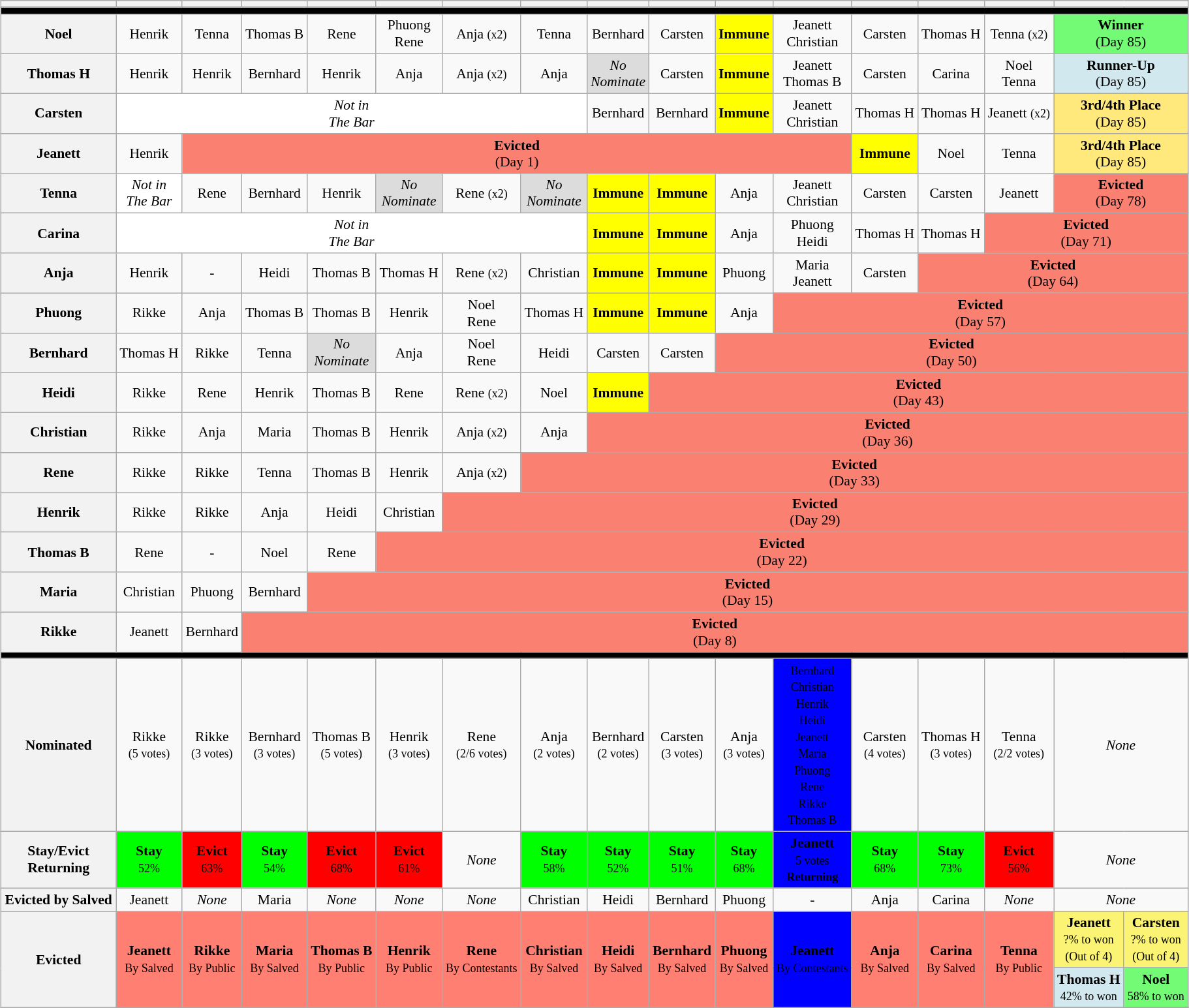<table class="wikitable" style="font-size:90%; text-align:center; width: 96%; margin-left: auto; margin-right: auto;">
<tr>
<th></th>
<th></th>
<th></th>
<th></th>
<th></th>
<th></th>
<th></th>
<th></th>
<th></th>
<th></th>
<th></th>
<th></th>
<th></th>
<th></th>
<th></th>
<th colspan=2></th>
</tr>
<tr>
<th style="background:#000000;" colspan="17"></th>
</tr>
<tr>
<th>Noel</th>
<td>Henrik</td>
<td>Tenna</td>
<td>Thomas B</td>
<td>Rene</td>
<td>Phuong<br>Rene</td>
<td>Anja <small>(x2)</small></td>
<td>Tenna</td>
<td>Bernhard</td>
<td>Carsten</td>
<td style="background:yellow; text-align:center;"><strong>Immune</strong></td>
<td>Jeanett<br>Christian</td>
<td>Carsten</td>
<td>Thomas H</td>
<td>Tenna <small>(x2)</small></td>
<td style="background:#73FB76" colspan=2><strong>Winner</strong> <br> (Day 85)</td>
</tr>
<tr>
<th>Thomas H</th>
<td>Henrik</td>
<td>Henrik</td>
<td>Bernhard</td>
<td>Henrik</td>
<td>Anja</td>
<td>Anja <small>(x2)</small></td>
<td>Anja</td>
<td style="background:#DCDCDC; text-align:center;"><em>No<br>Nominate</em></td>
<td>Carsten</td>
<td style="background:yellow; text-align:center;"><strong>Immune</strong></td>
<td>Jeanett<br>Thomas B</td>
<td>Carsten</td>
<td>Carina</td>
<td>Noel<br>Tenna</td>
<td style="background:#D1E8EF" colspan=2><strong>Runner-Up</strong> <br> (Day 85)</td>
</tr>
<tr>
<th>Carsten</th>
<td style="background:#FFFFFF; text-align:center;" colspan="7"><em>Not in<br>The Bar</em></td>
<td>Bernhard</td>
<td>Bernhard</td>
<td style="background:yellow; text-align:center;"><strong>Immune</strong></td>
<td>Jeanett<br>Christian</td>
<td>Thomas H</td>
<td>Thomas H</td>
<td>Jeanett <small>(x2)</small></td>
<td style="background:#FFE87C" colspan=2><strong>3rd/4th Place</strong> <br> (Day 85)</td>
</tr>
<tr>
<th>Jeanett</th>
<td>Henrik</td>
<td style="background:salmon; text-align:center;" colspan=10><strong>Evicted</strong> <br> (Day 1)</td>
<td style="background:yellow; text-align:center;"><strong>Immune</strong></td>
<td>Noel</td>
<td>Tenna</td>
<td style="background:#FFE87C" colspan=2><strong>3rd/4th Place</strong> <br> (Day 85)</td>
</tr>
<tr>
<th>Tenna</th>
<td style="background:#FFFFFF; text-align:center;"><em>Not in<br>The Bar</em></td>
<td>Rene</td>
<td>Bernhard</td>
<td>Henrik</td>
<td style="background:#DCDCDC; text-align:center;"><em>No<br>Nominate</em></td>
<td>Rene <small>(x2)</small></td>
<td style="background:#DCDCDC; text-align:center;"><em>No<br>Nominate</em></td>
<td style="background:yellow; text-align:center;"><strong>Immune</strong></td>
<td style="background:yellow; text-align:center;"><strong>Immune</strong></td>
<td>Anja</td>
<td>Jeanett<br>Christian</td>
<td>Carsten</td>
<td>Carsten</td>
<td>Jeanett</td>
<td style="background:salmon; text-align:center;" colspan=2><strong>Evicted</strong> <br> (Day 78)</td>
</tr>
<tr>
<th>Carina</th>
<td style="background:#FFFFFF; text-align:center;" colspan="7"><em>Not in<br>The Bar</em></td>
<td style="background:yellow; text-align:center;"><strong>Immune</strong></td>
<td style="background:yellow; text-align:center;"><strong>Immune</strong></td>
<td>Anja</td>
<td>Phuong<br>Heidi</td>
<td>Thomas H</td>
<td>Thomas H</td>
<td style="background:salmon; text-align:center;" colspan=3><strong>Evicted</strong> <br> (Day 71)</td>
</tr>
<tr>
<th>Anja</th>
<td>Henrik</td>
<td>-</td>
<td>Heidi</td>
<td>Thomas B</td>
<td>Thomas H</td>
<td>Rene <small>(x2)</small></td>
<td>Christian</td>
<td style="background:yellow; text-align:center;"><strong>Immune</strong></td>
<td style="background:yellow; text-align:center;"><strong>Immune</strong></td>
<td>Phuong</td>
<td>Maria<br>Jeanett</td>
<td>Carsten</td>
<td style="background:salmon; text-align:center;" colspan=4><strong>Evicted</strong> <br> (Day 64)</td>
</tr>
<tr>
<th>Phuong</th>
<td>Rikke</td>
<td>Anja</td>
<td>Thomas B</td>
<td>Thomas B</td>
<td>Henrik</td>
<td>Noel<br>Rene</td>
<td>Thomas H</td>
<td style="background:yellow; text-align:center;"><strong>Immune</strong></td>
<td style="background:yellow; text-align:center;"><strong>Immune</strong></td>
<td>Anja</td>
<td style="background:salmon; text-align:center;" colspan=6><strong>Evicted</strong> <br> (Day 57)</td>
</tr>
<tr>
<th>Bernhard</th>
<td>Thomas H</td>
<td>Rikke</td>
<td>Tenna</td>
<td style="background:#DCDCDC; text-align:center;"><em>No<br>Nominate</em></td>
<td>Anja</td>
<td>Noel<br>Rene</td>
<td>Heidi</td>
<td>Carsten</td>
<td>Carsten</td>
<td style="background:salmon; text-align:center;" colspan="7"><strong>Evicted</strong> <br> (Day 50)</td>
</tr>
<tr>
<th>Heidi</th>
<td>Rikke</td>
<td>Rene</td>
<td>Henrik</td>
<td>Thomas B</td>
<td>Rene</td>
<td>Rene <small>(x2)</small></td>
<td>Noel</td>
<td style="background:yellow; text-align:center;"><strong>Immune</strong></td>
<td style="background:salmon; text-align:center;" colspan="8"><strong>Evicted</strong> <br> (Day 43)</td>
</tr>
<tr>
<th>Christian</th>
<td>Rikke</td>
<td>Anja</td>
<td>Maria</td>
<td>Thomas B</td>
<td>Henrik</td>
<td>Anja <small>(x2)</small></td>
<td>Anja</td>
<td style="background:salmon; text-align:center;" colspan="9"><strong>Evicted</strong> <br> (Day 36)</td>
</tr>
<tr>
<th>Rene</th>
<td>Rikke</td>
<td>Rikke</td>
<td>Tenna</td>
<td>Thomas B</td>
<td>Henrik</td>
<td>Anja <small>(x2)</small></td>
<td style="background:salmon; text-align:center;" colspan="10"><strong>Evicted</strong> <br> (Day 33)</td>
</tr>
<tr>
<th>Henrik</th>
<td>Rikke</td>
<td>Rikke</td>
<td>Anja</td>
<td>Heidi</td>
<td>Christian</td>
<td style="background:salmon; text-align:center;" colspan="11"><strong>Evicted</strong><br> (Day 29)</td>
</tr>
<tr>
<th>Thomas B</th>
<td>Rene</td>
<td>-</td>
<td>Noel</td>
<td>Rene</td>
<td style="background:salmon; text-align:center;" colspan="12"><strong>Evicted</strong><br> (Day 22)</td>
</tr>
<tr>
<th>Maria</th>
<td>Christian</td>
<td>Phuong</td>
<td>Bernhard</td>
<td style="background:salmon; text-align:center;" colspan="13"><strong>Evicted</strong><br> (Day 15)</td>
</tr>
<tr>
<th>Rikke</th>
<td>Jeanett</td>
<td>Bernhard</td>
<td style="background:salmon; text-align:center;" colspan="14"><strong>Evicted</strong><br> (Day 8)</td>
</tr>
<tr>
<th style="background:#000000;" colspan="17"></th>
</tr>
<tr>
<th>Nominated</th>
<td>Rikke<br><small>(5 votes)</small></td>
<td>Rikke<br><small>(3 votes)</small></td>
<td>Bernhard<br><small>(3 votes)</small></td>
<td>Thomas B<br><small>(5 votes)</small></td>
<td>Henrik<br><small>(3 votes)</small></td>
<td>Rene<br><small>(2/6 votes)</small></td>
<td>Anja<br><small>(2 votes)</small></td>
<td>Bernhard<br><small>(2 votes)</small></td>
<td>Carsten<br><small>(3 votes)</small></td>
<td>Anja<br><small>(3 votes)</small></td>
<td style="background:#0000FF; text-align:center;"><span><small>Bernhard<br>Christian<br>Henrik<br>Heidi<br>Jeanett<br>Maria<br>Phuong<br>Rene<br>Rikke<br>Thomas B</small></span></td>
<td>Carsten<br><small>(4 votes)</small></td>
<td>Thomas H<br><small>(3 votes)</small></td>
<td>Tenna<br><small>(2/2 votes)</small></td>
<td colspan=2><em>None</em></td>
</tr>
<tr>
<th>Stay/Evict<br>Returning</th>
<td style="background:lime; text-align:center;"><span><strong>Stay</strong><br><small>52%</small></span></td>
<td style="background:red; text-align:center;"><span><strong>Evict</strong><br><small>63%</small></span></td>
<td style="background:lime; text-align:center;"><span><strong>Stay</strong><br><small>54%</small></span></td>
<td style="background:red; text-align:center;"><span><strong>Evict</strong><br><small>68%</small></span></td>
<td style="background:red; text-align:center;"><span><strong>Evict</strong><br><small>61%</small></span></td>
<td><em>None</em></td>
<td style="background:lime; text-align:center;"><span><strong>Stay</strong><br><small>58%</small></span></td>
<td style="background:lime; text-align:center;"><span><strong>Stay</strong><br><small>52%</small></span></td>
<td style="background:lime; text-align:center;"><span><strong>Stay</strong><br><small>51%</small></span></td>
<td style="background:lime; text-align:center;"><span><strong>Stay</strong><br><small>68%</small></span></td>
<td style="background:blue; text-align:center;"><span><strong>Jeanett</strong><br><small>5 votes<br><strong>Returning</strong></small></span></td>
<td style="background:lime; text-align:center;"><span><strong>Stay</strong><br><small>68%</small></span></td>
<td style="background:lime; text-align:center;"><span><strong>Stay</strong><br><small>73%</small></span></td>
<td style="background:red; text-align:center;"><span><strong>Evict</strong><br><small>56%</small></span></td>
<td colspan=2><em>None</em></td>
</tr>
<tr>
<th>Evicted by Salved</th>
<td>Jeanett</td>
<td><em>None</em></td>
<td>Maria</td>
<td><em>None</em></td>
<td><em>None</em></td>
<td><em>None</em></td>
<td>Christian</td>
<td>Heidi</td>
<td>Bernhard</td>
<td>Phuong</td>
<td>-</td>
<td>Anja</td>
<td>Carina</td>
<td><em>None</em></td>
<td colspan=2><em>None</em></td>
</tr>
<tr>
<th rowspan="4">Evicted</th>
<td rowspan="4" style="background:#FF8072"><strong>Jeanett</strong><br><small>By Salved</small></td>
<td rowspan="4" style="background:#FF8072"><strong>Rikke</strong><br><small>By Public</small></td>
<td rowspan="4" style="background:#FF8072"><strong>Maria</strong><br><small>By Salved</small></td>
<td rowspan="4" style="background:#FF8072"><strong>Thomas B</strong><br><small>By Public</small></td>
<td rowspan="4" style="background:#FF8072"><strong>Henrik</strong><br><small>By Public</small></td>
<td rowspan="4" style="background:#FF8072"><strong>Rene</strong><br><small>By Contestants</small></td>
<td rowspan="4" style="background:#FF8072"><strong>Christian</strong><br><small>By Salved</small></td>
<td rowspan="4" style="background:#FF8072"><strong>Heidi</strong><br><small>By Salved</small></td>
<td rowspan="4" style="background:#FF8072"><strong>Bernhard</strong><br><small>By Salved</small></td>
<td rowspan="4" style="background:#FF8072"><strong>Phuong</strong><br><small>By Salved</small></td>
<td rowspan="4" style="background:#0000FF"><span><strong>Jeanett</strong><br><small>By Contestants</small></span></td>
<td rowspan="4" style="background:#FF8072"><strong>Anja</strong><br><small>By Salved</small></td>
<td rowspan="4" style="background:#FF8072"><strong>Carina</strong><br><small>By Salved</small></td>
<td rowspan="4" style="background:#FF8072"><strong>Tenna</strong><br><small>By Public</small></td>
<td rowspan="1" style="background:#FBF373"><strong>Jeanett</strong><br><small>?% to won<br>(Out of 4)</small></td>
<td rowspan="1" style="background:#FBF373"><strong>Carsten</strong><br><small>?% to won<br>(Out of 4)</small></td>
</tr>
<tr>
<td rowspan="1" style="background:#D1E8EF"><strong>Thomas H</strong><br><small>42% to won</small></td>
<td rowspan="1" style="background:#73FB76"><strong>Noel</strong><br><small>58% to won</small></td>
</tr>
<tr>
</tr>
</table>
